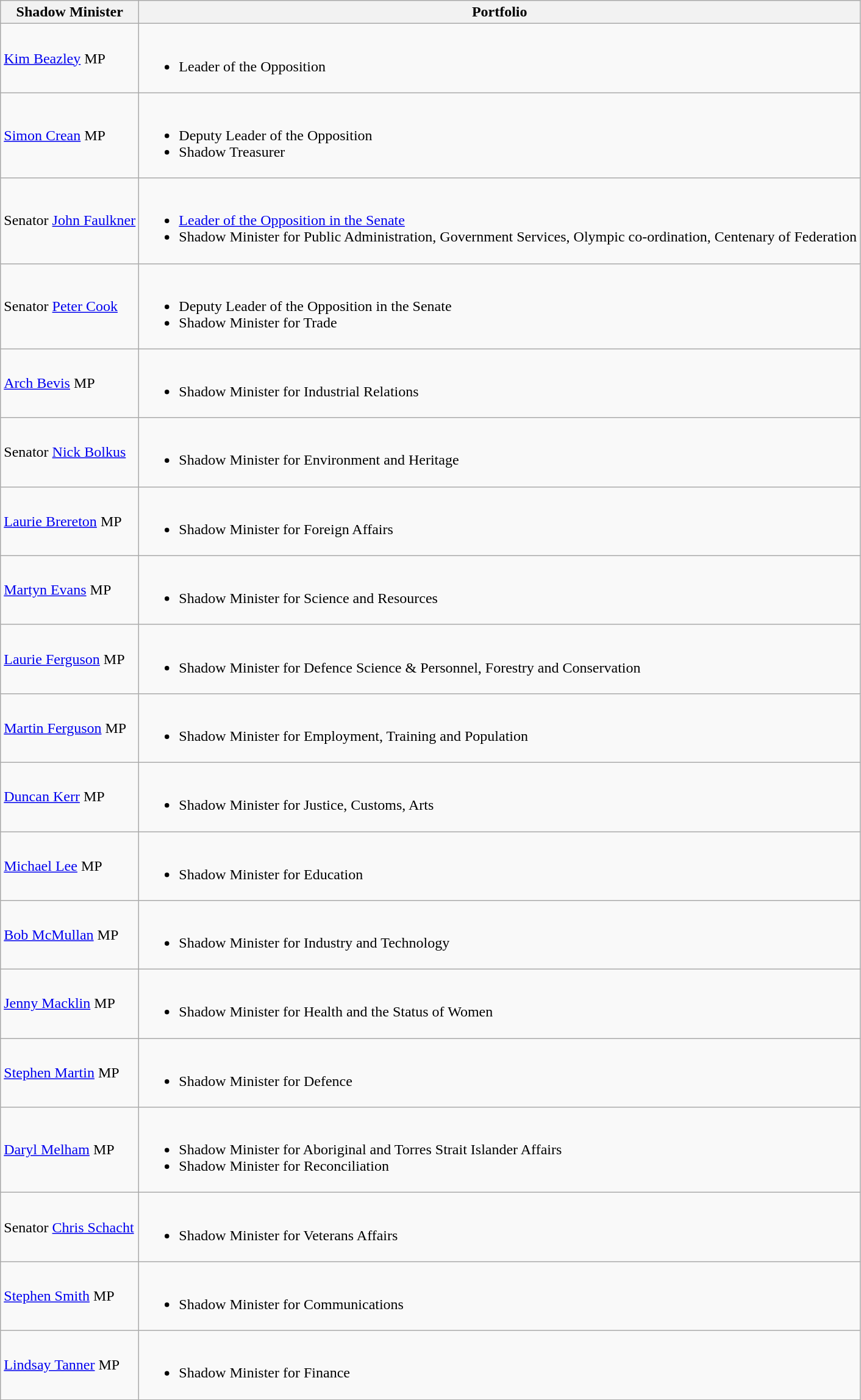<table class="wikitable sortable">
<tr>
<th>Shadow Minister</th>
<th>Portfolio</th>
</tr>
<tr>
<td><a href='#'>Kim Beazley</a> MP</td>
<td><br><ul><li>Leader of the Opposition</li></ul></td>
</tr>
<tr>
<td><a href='#'>Simon Crean</a> MP</td>
<td><br><ul><li>Deputy Leader of the Opposition</li><li>Shadow Treasurer</li></ul></td>
</tr>
<tr>
<td>Senator <a href='#'>John Faulkner</a></td>
<td><br><ul><li><a href='#'>Leader of the Opposition in the Senate</a></li><li>Shadow Minister for Public Administration, Government Services, Olympic co-ordination, Centenary of Federation</li></ul></td>
</tr>
<tr>
<td>Senator <a href='#'>Peter Cook</a></td>
<td><br><ul><li>Deputy Leader of the Opposition in the Senate</li><li>Shadow Minister for Trade</li></ul></td>
</tr>
<tr>
<td><a href='#'>Arch Bevis</a> MP</td>
<td><br><ul><li>Shadow Minister for Industrial Relations</li></ul></td>
</tr>
<tr>
<td>Senator <a href='#'>Nick Bolkus</a></td>
<td><br><ul><li>Shadow Minister for Environment and Heritage</li></ul></td>
</tr>
<tr>
<td><a href='#'>Laurie Brereton</a> MP</td>
<td><br><ul><li>Shadow Minister for Foreign Affairs</li></ul></td>
</tr>
<tr>
<td><a href='#'>Martyn Evans</a> MP</td>
<td><br><ul><li>Shadow Minister for Science and Resources</li></ul></td>
</tr>
<tr>
<td><a href='#'>Laurie Ferguson</a> MP</td>
<td><br><ul><li>Shadow Minister for Defence Science & Personnel, Forestry and Conservation</li></ul></td>
</tr>
<tr>
<td><a href='#'>Martin Ferguson</a> MP</td>
<td><br><ul><li>Shadow Minister for Employment, Training and Population</li></ul></td>
</tr>
<tr>
<td><a href='#'>Duncan Kerr</a> MP</td>
<td><br><ul><li>Shadow Minister for Justice, Customs, Arts</li></ul></td>
</tr>
<tr>
<td><a href='#'>Michael Lee</a> MP</td>
<td><br><ul><li>Shadow Minister for Education</li></ul></td>
</tr>
<tr>
<td><a href='#'>Bob McMullan</a> MP</td>
<td><br><ul><li>Shadow Minister for Industry and Technology</li></ul></td>
</tr>
<tr>
<td><a href='#'>Jenny Macklin</a> MP</td>
<td><br><ul><li>Shadow Minister for Health and the Status of Women</li></ul></td>
</tr>
<tr>
<td><a href='#'>Stephen Martin</a> MP</td>
<td><br><ul><li>Shadow Minister for Defence</li></ul></td>
</tr>
<tr>
<td><a href='#'>Daryl Melham</a> MP</td>
<td><br><ul><li>Shadow Minister for Aboriginal and Torres Strait Islander Affairs</li><li>Shadow Minister for Reconciliation</li></ul></td>
</tr>
<tr>
<td>Senator <a href='#'>Chris Schacht</a></td>
<td><br><ul><li>Shadow Minister for Veterans Affairs</li></ul></td>
</tr>
<tr>
<td><a href='#'>Stephen Smith</a> MP</td>
<td><br><ul><li>Shadow Minister for Communications</li></ul></td>
</tr>
<tr>
<td><a href='#'>Lindsay Tanner</a> MP</td>
<td><br><ul><li>Shadow Minister for Finance</li></ul></td>
</tr>
</table>
